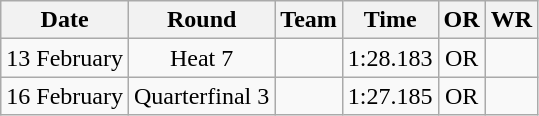<table class="wikitable" style="text-align:center">
<tr>
<th>Date</th>
<th>Round</th>
<th>Team</th>
<th>Time</th>
<th>OR</th>
<th>WR</th>
</tr>
<tr>
<td>13 February</td>
<td>Heat 7</td>
<td></td>
<td>1:28.183</td>
<td>OR</td>
<td></td>
</tr>
<tr>
<td>16 February</td>
<td>Quarterfinal 3</td>
<td></td>
<td>1:27.185</td>
<td>OR</td>
<td></td>
</tr>
</table>
